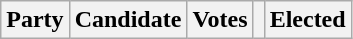<table class="wikitable">
<tr>
<th colspan="2">Party</th>
<th>Candidate</th>
<th>Votes</th>
<th></th>
<th>Elected<br>



</th>
</tr>
</table>
